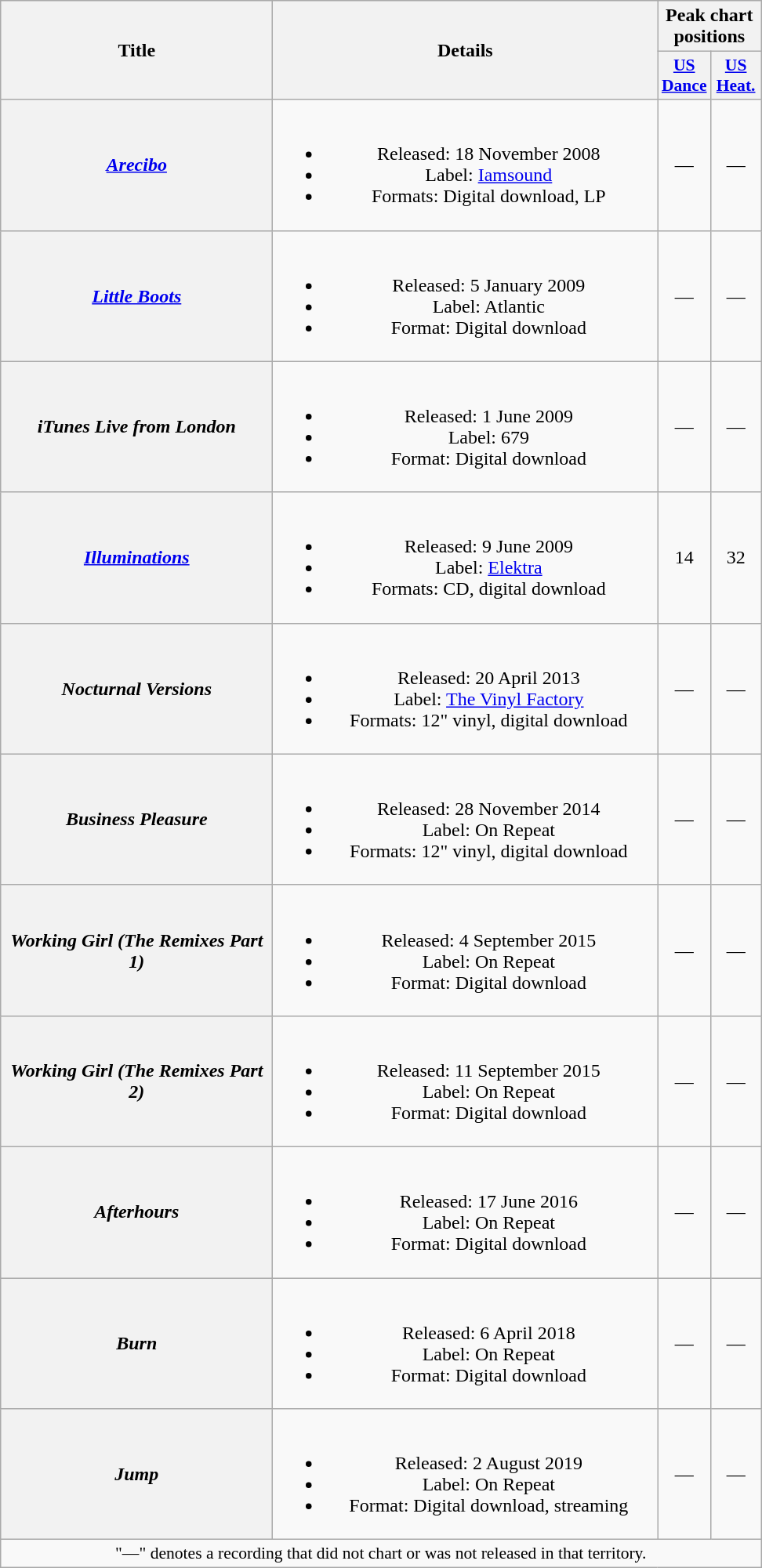<table class="wikitable plainrowheaders" style="text-align:center">
<tr>
<th scope="col" rowspan="2" style="width:14em;">Title</th>
<th scope="col" rowspan="2" style="width:20em;">Details</th>
<th scope="col" colspan="3">Peak chart positions</th>
</tr>
<tr>
<th style="width:2.5em;font-size:90%"><a href='#'>US Dance</a><br></th>
<th style="width:2.5em;font-size:90%"><a href='#'>US Heat.</a><br></th>
</tr>
<tr>
<th scope="row"><em><a href='#'>Arecibo</a></em></th>
<td><br><ul><li>Released: 18 November 2008</li><li>Label: <a href='#'>Iamsound</a></li><li>Formats: Digital download, LP</li></ul></td>
<td>—</td>
<td>—</td>
</tr>
<tr>
<th scope="row"><em><a href='#'>Little Boots</a></em></th>
<td><br><ul><li>Released: 5 January 2009</li><li>Label: Atlantic</li><li>Format: Digital download</li></ul></td>
<td>—</td>
<td>—</td>
</tr>
<tr>
<th scope="row"><em>iTunes Live from London</em></th>
<td><br><ul><li>Released: 1 June 2009</li><li>Label: 679</li><li>Format: Digital download</li></ul></td>
<td>—</td>
<td>—</td>
</tr>
<tr>
<th scope="row"><em><a href='#'>Illuminations</a></em></th>
<td><br><ul><li>Released: 9 June 2009</li><li>Label: <a href='#'>Elektra</a></li><li>Formats: CD, digital download</li></ul></td>
<td>14</td>
<td>32</td>
</tr>
<tr>
<th scope="row"><em>Nocturnal Versions</em></th>
<td><br><ul><li>Released: 20 April 2013</li><li>Label: <a href='#'>The Vinyl Factory</a></li><li>Formats: 12" vinyl, digital download</li></ul></td>
<td>—</td>
<td>—</td>
</tr>
<tr>
<th scope="row"><em>Business Pleasure</em></th>
<td><br><ul><li>Released: 28 November 2014</li><li>Label: On Repeat</li><li>Formats: 12" vinyl, digital download</li></ul></td>
<td>—</td>
<td>—</td>
</tr>
<tr>
<th scope="row"><em>Working Girl (The Remixes Part 1)</em></th>
<td><br><ul><li>Released: 4 September 2015</li><li>Label: On Repeat</li><li>Format: Digital download</li></ul></td>
<td>—</td>
<td>—</td>
</tr>
<tr>
<th scope="row"><em>Working Girl (The Remixes Part 2)</em></th>
<td><br><ul><li>Released: 11 September 2015</li><li>Label: On Repeat</li><li>Format: Digital download</li></ul></td>
<td>—</td>
<td>—</td>
</tr>
<tr>
<th scope="row"><em>Afterhours</em></th>
<td><br><ul><li>Released: 17 June 2016</li><li>Label: On Repeat</li><li>Format: Digital download</li></ul></td>
<td>—</td>
<td>—</td>
</tr>
<tr>
<th scope="row"><em>Burn</em></th>
<td><br><ul><li>Released: 6 April 2018</li><li>Label: On Repeat</li><li>Format: Digital download</li></ul></td>
<td>—</td>
<td>—</td>
</tr>
<tr>
<th scope="row"><em>Jump</em></th>
<td><br><ul><li>Released: 2 August 2019</li><li>Label: On Repeat</li><li>Format: Digital download, streaming</li></ul></td>
<td>—</td>
<td>—</td>
</tr>
<tr>
<td colspan="4" style="font-size:90%">"—" denotes a recording that did not chart or was not released in that territory.</td>
</tr>
</table>
